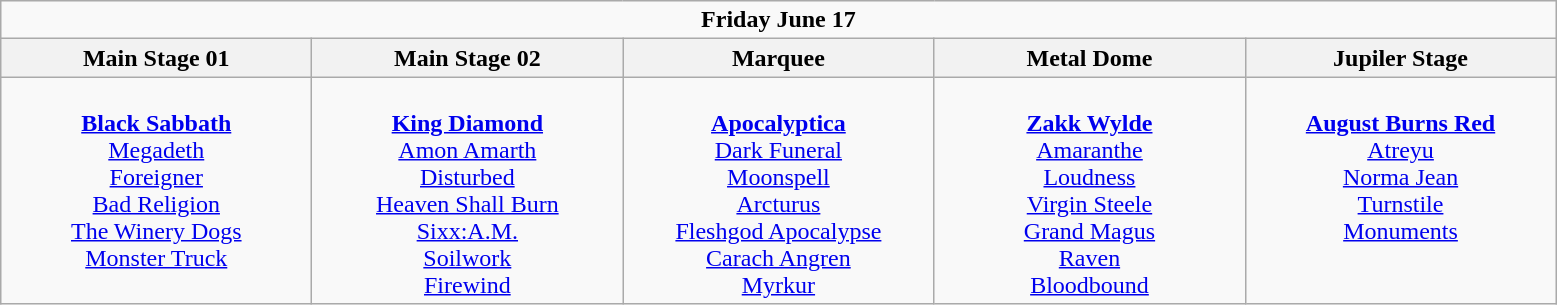<table class="wikitable">
<tr>
<td colspan="5" style="text-align:center;"><strong>Friday June 17</strong></td>
</tr>
<tr>
<th>Main Stage 01</th>
<th>Main Stage 02</th>
<th>Marquee</th>
<th>Metal Dome</th>
<th>Jupiler Stage</th>
</tr>
<tr>
<td style="text-align:center; vertical-align:top; width:200px;"><br><strong><a href='#'>Black Sabbath</a></strong> <br>
<a href='#'>Megadeth</a> <br>
<a href='#'>Foreigner</a> <br>
<a href='#'>Bad Religion</a> <br>
<a href='#'>The Winery Dogs</a> <br>
<a href='#'>Monster Truck</a></td>
<td style="text-align:center; vertical-align:top; width:200px;"><br><strong><a href='#'>King Diamond</a></strong><br>
<a href='#'>Amon Amarth</a> <br>
<a href='#'>Disturbed</a> <br>
<a href='#'>Heaven Shall Burn</a> <br>
<a href='#'>Sixx:A.M.</a> <br>
<a href='#'>Soilwork</a> <br>
<a href='#'>Firewind</a></td>
<td style="text-align:center; vertical-align:top; width:200px;"><br><strong><a href='#'>Apocalyptica</a></strong><br>
<a href='#'>Dark Funeral</a> <br>
<a href='#'>Moonspell</a> <br>
<a href='#'>Arcturus</a> <br>
<a href='#'>Fleshgod Apocalypse</a> <br>
<a href='#'>Carach Angren</a> <br>
<a href='#'>Myrkur</a></td>
<td style="text-align:center; vertical-align:top; width:200px;"><br><strong><a href='#'>Zakk Wylde</a></strong><br>
<a href='#'>Amaranthe</a> <br>
<a href='#'>Loudness</a> <br>
<a href='#'>Virgin Steele</a> <br>
<a href='#'>Grand Magus</a> <br>
<a href='#'>Raven</a> <br>
<a href='#'>Bloodbound</a></td>
<td style="text-align:center; vertical-align:top; width:200px;"><br><strong><a href='#'>August Burns Red</a></strong><br>
<a href='#'>Atreyu</a> <br>
<a href='#'>Norma Jean</a> <br>
<a href='#'>Turnstile</a> <br>
<a href='#'>Monuments</a></td>
</tr>
</table>
